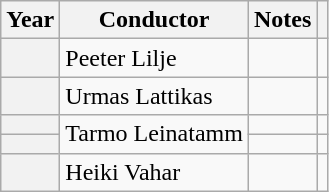<table class="wikitable plainrowheaders">
<tr>
<th>Year</th>
<th>Conductor</th>
<th>Notes</th>
<th></th>
</tr>
<tr>
<th scope="row"></th>
<td>Peeter Lilje</td>
<td></td>
<td></td>
</tr>
<tr>
<th scope="row"></th>
<td>Urmas Lattikas</td>
<td></td>
<td></td>
</tr>
<tr>
<th scope="row"></th>
<td rowspan="2">Tarmo Leinatamm</td>
<td></td>
<td></td>
</tr>
<tr>
<th scope="row"></th>
<td></td>
<td></td>
</tr>
<tr>
<th scope="row"></th>
<td>Heiki Vahar</td>
<td></td>
<td></td>
</tr>
</table>
